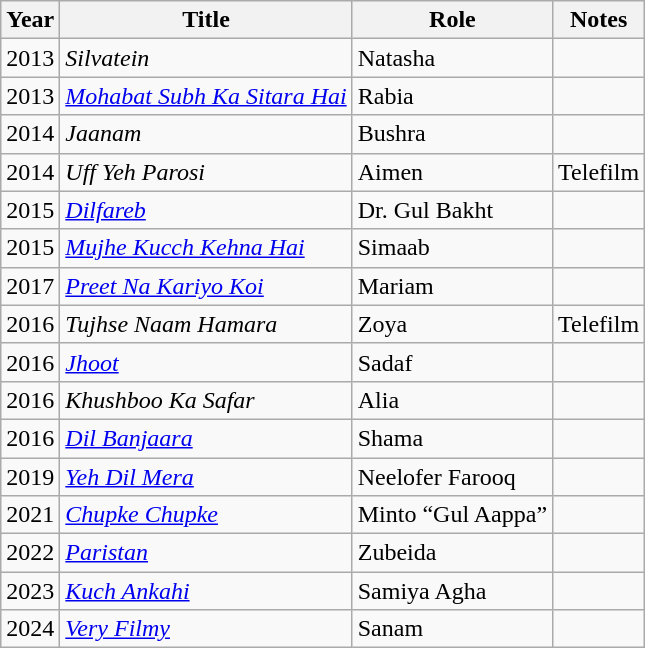<table class="wikitable sortable">
<tr>
<th>Year</th>
<th>Title</th>
<th>Role</th>
<th>Notes</th>
</tr>
<tr>
<td>2013</td>
<td><em>Silvatein</em></td>
<td>Natasha</td>
<td></td>
</tr>
<tr>
<td>2013</td>
<td><em><a href='#'>Mohabat Subh Ka Sitara Hai</a></em></td>
<td>Rabia</td>
<td></td>
</tr>
<tr>
<td>2014</td>
<td><em>Jaanam</em></td>
<td>Bushra</td>
<td></td>
</tr>
<tr>
<td>2014</td>
<td><em>Uff Yeh Parosi</em></td>
<td>Aimen</td>
<td>Telefilm</td>
</tr>
<tr>
<td>2015</td>
<td><em><a href='#'>Dilfareb</a></em></td>
<td>Dr. Gul Bakht</td>
<td></td>
</tr>
<tr>
<td>2015</td>
<td><em><a href='#'>Mujhe Kucch Kehna Hai</a></em></td>
<td>Simaab</td>
<td></td>
</tr>
<tr>
<td>2017</td>
<td><em><a href='#'>Preet Na Kariyo Koi</a></em></td>
<td>Mariam</td>
<td></td>
</tr>
<tr>
<td>2016</td>
<td><em>Tujhse Naam Hamara</em></td>
<td>Zoya</td>
<td>Telefilm</td>
</tr>
<tr>
<td>2016</td>
<td><em><a href='#'>Jhoot</a></em></td>
<td>Sadaf</td>
<td></td>
</tr>
<tr>
<td>2016</td>
<td><em>Khushboo Ka Safar</em></td>
<td>Alia</td>
<td></td>
</tr>
<tr>
<td>2016</td>
<td><em><a href='#'>Dil Banjaara</a></em></td>
<td>Shama</td>
<td></td>
</tr>
<tr>
<td>2019</td>
<td><em><a href='#'>Yeh Dil Mera</a></em></td>
<td>Neelofer Farooq</td>
<td></td>
</tr>
<tr>
<td>2021</td>
<td><em><a href='#'>Chupke Chupke</a></em></td>
<td>Minto “Gul Aappa”</td>
<td></td>
</tr>
<tr>
<td>2022</td>
<td><em><a href='#'>Paristan</a></em></td>
<td>Zubeida</td>
<td></td>
</tr>
<tr>
<td>2023</td>
<td><em><a href='#'>Kuch Ankahi</a></em></td>
<td>Samiya Agha</td>
<td></td>
</tr>
<tr>
<td>2024</td>
<td><em><a href='#'>Very Filmy</a></em></td>
<td>Sanam</td>
<td></td>
</tr>
</table>
